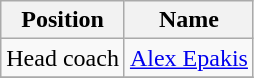<table class="wikitable">
<tr>
<th>Position</th>
<th>Name</th>
</tr>
<tr>
<td>Head coach</td>
<td><a href='#'>Alex Epakis</a></td>
</tr>
<tr>
</tr>
</table>
